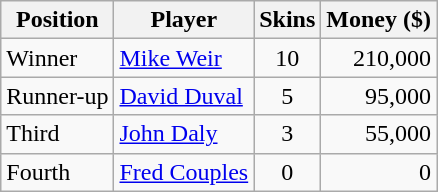<table class="wikitable">
<tr>
<th>Position</th>
<th>Player</th>
<th>Skins</th>
<th>Money ($)</th>
</tr>
<tr>
<td>Winner</td>
<td> <a href='#'>Mike Weir</a></td>
<td align=center>10</td>
<td align=right>210,000</td>
</tr>
<tr>
<td>Runner-up</td>
<td> <a href='#'>David Duval</a></td>
<td align=center>5</td>
<td align=right>95,000</td>
</tr>
<tr>
<td>Third</td>
<td> <a href='#'>John Daly</a></td>
<td align=center>3</td>
<td align=right>55,000</td>
</tr>
<tr>
<td>Fourth</td>
<td> <a href='#'>Fred Couples</a></td>
<td align=center>0</td>
<td align=right>0</td>
</tr>
</table>
